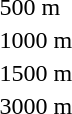<table>
<tr>
<td>500 m<br></td>
<td></td>
<td></td>
<td></td>
</tr>
<tr>
<td>1000 m<br></td>
<td></td>
<td></td>
<td></td>
</tr>
<tr>
<td>1500 m<br></td>
<td></td>
<td></td>
<td></td>
</tr>
<tr>
<td>3000 m<br></td>
<td></td>
<td></td>
<td></td>
</tr>
</table>
